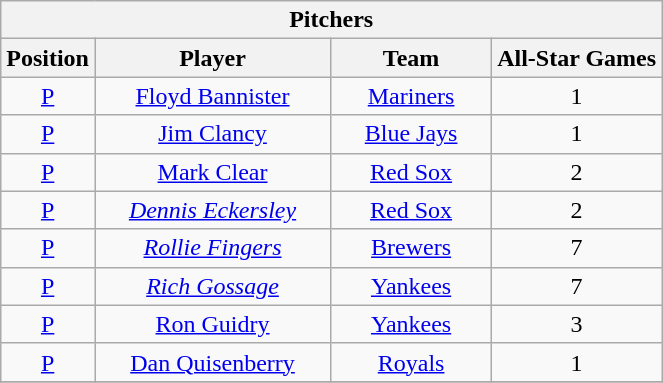<table class="wikitable" style="font-size: 100%; text-align:center;">
<tr>
<th colspan="4">Pitchers</th>
</tr>
<tr>
<th>Position</th>
<th width="150">Player</th>
<th width="100">Team</th>
<th>All-Star Games</th>
</tr>
<tr>
<td><a href='#'>P</a></td>
<td><a href='#'>Floyd Bannister</a></td>
<td><a href='#'>Mariners</a></td>
<td>1</td>
</tr>
<tr>
<td><a href='#'>P</a></td>
<td><a href='#'>Jim Clancy</a></td>
<td><a href='#'>Blue Jays</a></td>
<td>1</td>
</tr>
<tr>
<td><a href='#'>P</a></td>
<td><a href='#'>Mark Clear</a></td>
<td><a href='#'>Red Sox</a></td>
<td>2</td>
</tr>
<tr>
<td><a href='#'>P</a></td>
<td><em><a href='#'>Dennis Eckersley</a></em></td>
<td><a href='#'>Red Sox</a></td>
<td>2</td>
</tr>
<tr>
<td><a href='#'>P</a></td>
<td><em><a href='#'>Rollie Fingers</a></em></td>
<td><a href='#'>Brewers</a></td>
<td>7</td>
</tr>
<tr>
<td><a href='#'>P</a></td>
<td><em><a href='#'>Rich Gossage</a></em></td>
<td><a href='#'>Yankees</a></td>
<td>7</td>
</tr>
<tr>
<td><a href='#'>P</a></td>
<td><a href='#'>Ron Guidry</a></td>
<td><a href='#'>Yankees</a></td>
<td>3</td>
</tr>
<tr>
<td><a href='#'>P</a></td>
<td><a href='#'>Dan Quisenberry</a></td>
<td><a href='#'>Royals</a></td>
<td>1</td>
</tr>
<tr>
</tr>
</table>
